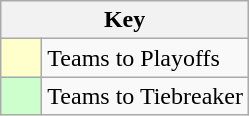<table class="wikitable" style="text-align: center;">
<tr>
<th colspan=2>Key</th>
</tr>
<tr>
<td style="background:#ffffcc; width:20px;"></td>
<td align=left>Teams to Playoffs</td>
</tr>
<tr>
<td style="background:#ccffcc; width:20px;"></td>
<td align=left>Teams to Tiebreaker</td>
</tr>
</table>
